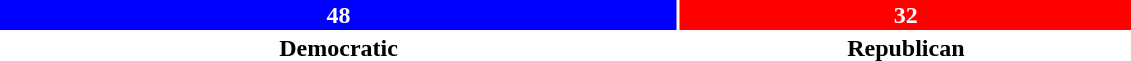<table style="width:60%; text-align:center;">
<tr style="color:white;">
<td style="background:blue; width:60%;"><strong>48</strong></td>
<td style="background:red; width:40%;"><strong>32</strong></td>
</tr>
<tr>
<td><span><strong>Democratic</strong></span></td>
<td><span><strong>Republican</strong></span></td>
</tr>
</table>
